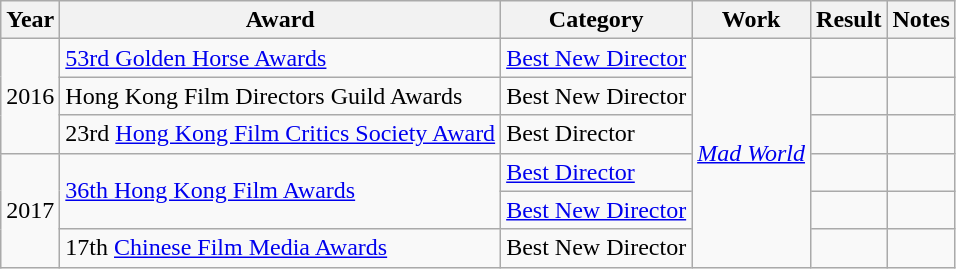<table class="wikitable">
<tr>
<th>Year</th>
<th>Award</th>
<th>Category</th>
<th>Work</th>
<th>Result</th>
<th>Notes</th>
</tr>
<tr>
<td rowspan="3">2016</td>
<td><a href='#'>53rd Golden Horse Awards</a></td>
<td><a href='#'>Best New Director</a></td>
<td rowspan="6"><a href='#'><em>Mad World</em></a></td>
<td></td>
<td></td>
</tr>
<tr>
<td>Hong Kong Film Directors Guild Awards</td>
<td>Best New Director</td>
<td></td>
<td></td>
</tr>
<tr>
<td>23rd <a href='#'>Hong Kong Film Critics Society Award</a></td>
<td>Best Director</td>
<td></td>
<td></td>
</tr>
<tr>
<td rowspan="3">2017</td>
<td rowspan="2"><a href='#'>36th Hong Kong Film Awards</a></td>
<td><a href='#'>Best Director</a></td>
<td></td>
<td></td>
</tr>
<tr>
<td><a href='#'>Best New Director</a></td>
<td></td>
<td></td>
</tr>
<tr>
<td>17th <a href='#'>Chinese Film Media Awards</a></td>
<td>Best New Director</td>
<td></td>
<td></td>
</tr>
</table>
